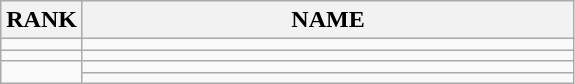<table class="wikitable">
<tr>
<th>RANK</th>
<th style="width: 20em">NAME</th>
</tr>
<tr>
<td align="center"></td>
<td></td>
</tr>
<tr>
<td align="center"></td>
<td></td>
</tr>
<tr>
<td rowspan=2 align="center"></td>
<td></td>
</tr>
<tr>
<td></td>
</tr>
</table>
